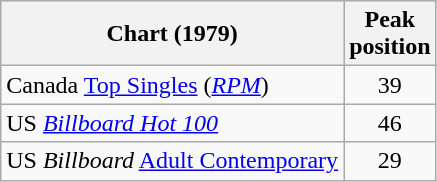<table class="wikitable sortable">
<tr>
<th>Chart (1979)</th>
<th>Peak<br>position</th>
</tr>
<tr>
<td>Canada <a href='#'>Top Singles</a> (<em><a href='#'>RPM</a></em>)</td>
<td style="text-align:center;">39</td>
</tr>
<tr>
<td>US <em><a href='#'>Billboard Hot 100</a></em></td>
<td style="text-align:center;">46</td>
</tr>
<tr>
<td>US <em>Billboard</em> <a href='#'>Adult Contemporary</a></td>
<td align="center">29</td>
</tr>
</table>
